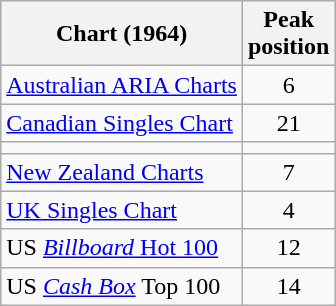<table class="wikitable sortable">
<tr>
<th>Chart (1964)</th>
<th>Peak<br>position</th>
</tr>
<tr>
<td><a href='#'>Australian ARIA Charts</a></td>
<td style="text-align:center;">6</td>
</tr>
<tr>
<td><a href='#'>Canadian Singles Chart</a></td>
<td style="text-align:center;">21</td>
</tr>
<tr>
<td></td>
</tr>
<tr>
<td><a href='#'>New Zealand Charts</a></td>
<td style="text-align:center;">7</td>
</tr>
<tr>
<td><a href='#'>UK Singles Chart</a></td>
<td style="text-align:center;">4</td>
</tr>
<tr>
<td>US <a href='#'><em>Billboard</em> Hot 100</a></td>
<td style="text-align:center;">12</td>
</tr>
<tr>
<td>US <em><a href='#'>Cash Box</a></em> Top 100</td>
<td style="text-align:center;">14</td>
</tr>
</table>
